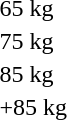<table>
<tr>
<td rowspan=2>65 kg</td>
<td rowspan=2></td>
<td rowspan=2></td>
<td></td>
</tr>
<tr>
<td></td>
</tr>
<tr>
<td rowspan=2>75 kg</td>
<td rowspan=2></td>
<td rowspan=2></td>
<td></td>
</tr>
<tr>
<td></td>
</tr>
<tr>
<td rowspan=2>85 kg</td>
<td rowspan=2></td>
<td rowspan=2></td>
<td></td>
</tr>
<tr>
<td></td>
</tr>
<tr>
<td rowspan=2>+85 kg</td>
<td rowspan=2></td>
<td rowspan=2></td>
<td></td>
</tr>
<tr>
<td></td>
</tr>
</table>
